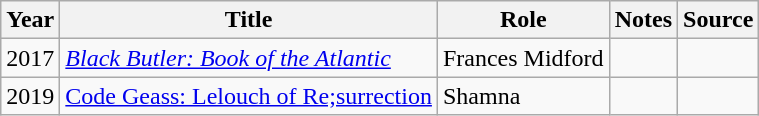<table class="wikitable sortable plainrowheaders">
<tr>
<th>Year</th>
<th>Title</th>
<th>Role</th>
<th class="unsortable">Notes</th>
<th class="unsortable">Source</th>
</tr>
<tr>
<td>2017</td>
<td><em><a href='#'>Black Butler: Book of the Atlantic</a></em></td>
<td>Frances Midford</td>
<td></td>
<td></td>
</tr>
<tr>
<td>2019</td>
<td><a href='#'>Code Geass: Lelouch of Re;surrection</a></td>
<td>Shamna</td>
<td></td>
<td></td>
</tr>
</table>
